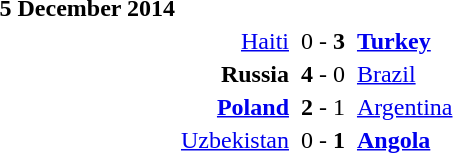<table>
<tr>
<td><strong>5 December 2014</strong></td>
</tr>
<tr>
<td></td>
<td align=right><a href='#'>Haiti</a></td>
<td></td>
<td>0 - <strong>3</strong></td>
<td></td>
<td><strong><a href='#'>Turkey</a></strong></td>
</tr>
<tr>
<td></td>
<td align=right><strong>Russia</strong></td>
<td></td>
<td><strong>4</strong> - 0</td>
<td></td>
<td><a href='#'>Brazil</a></td>
</tr>
<tr>
<td></td>
<td align=right><strong><a href='#'>Poland</a></strong></td>
<td></td>
<td><strong>2</strong> - 1</td>
<td></td>
<td><a href='#'>Argentina</a></td>
</tr>
<tr>
<td></td>
<td align=right><a href='#'>Uzbekistan</a></td>
<td></td>
<td>0 - <strong>1</strong></td>
<td></td>
<td><strong><a href='#'>Angola</a></strong></td>
</tr>
</table>
